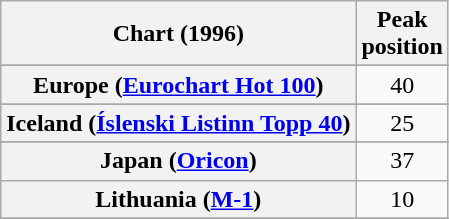<table class="wikitable sortable plainrowheaders" style="text-align:center">
<tr>
<th>Chart (1996)</th>
<th>Peak<br>position</th>
</tr>
<tr>
</tr>
<tr>
<th scope="row">Europe (<a href='#'>Eurochart Hot 100</a>)</th>
<td>40</td>
</tr>
<tr>
</tr>
<tr>
<th scope="row">Iceland (<a href='#'>Íslenski Listinn Topp 40</a>)</th>
<td>25</td>
</tr>
<tr>
</tr>
<tr>
<th scope="row">Japan (<a href='#'>Oricon</a>)</th>
<td>37</td>
</tr>
<tr>
<th scope="row">Lithuania (<a href='#'>M-1</a>)</th>
<td>10</td>
</tr>
<tr>
</tr>
<tr>
</tr>
<tr>
</tr>
<tr>
</tr>
<tr>
</tr>
<tr>
</tr>
</table>
